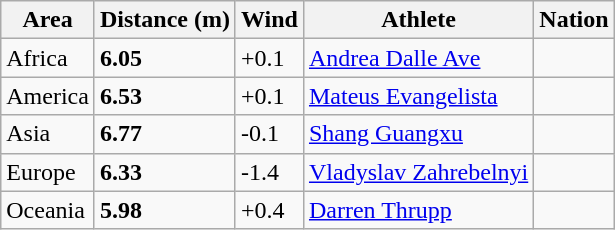<table class="wikitable">
<tr>
<th>Area</th>
<th>Distance (m)</th>
<th>Wind</th>
<th>Athlete</th>
<th>Nation</th>
</tr>
<tr>
<td>Africa</td>
<td><strong>6.05</strong></td>
<td>+0.1</td>
<td><a href='#'>Andrea Dalle Ave</a></td>
<td></td>
</tr>
<tr>
<td>America</td>
<td><strong>6.53</strong></td>
<td>+0.1</td>
<td><a href='#'>Mateus Evangelista</a></td>
<td></td>
</tr>
<tr>
<td>Asia</td>
<td><strong>6.77</strong> </td>
<td>-0.1</td>
<td><a href='#'>Shang Guangxu</a></td>
<td></td>
</tr>
<tr>
<td>Europe</td>
<td><strong>6.33</strong></td>
<td>-1.4</td>
<td><a href='#'>Vladyslav Zahrebelnyi</a></td>
<td></td>
</tr>
<tr>
<td>Oceania</td>
<td><strong>5.98</strong></td>
<td>+0.4</td>
<td><a href='#'>Darren Thrupp</a></td>
<td></td>
</tr>
</table>
